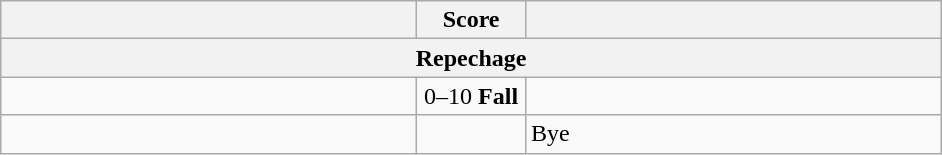<table class="wikitable" style="text-align: left;">
<tr>
<th align="right" width="270"></th>
<th width="65">Score</th>
<th align="left" width="270"></th>
</tr>
<tr>
<th colspan="3">Repechage</th>
</tr>
<tr>
<td></td>
<td align=center>0–10 <strong>Fall</strong></td>
<td><strong></strong></td>
</tr>
<tr>
<td><strong></strong></td>
<td></td>
<td>Bye</td>
</tr>
</table>
